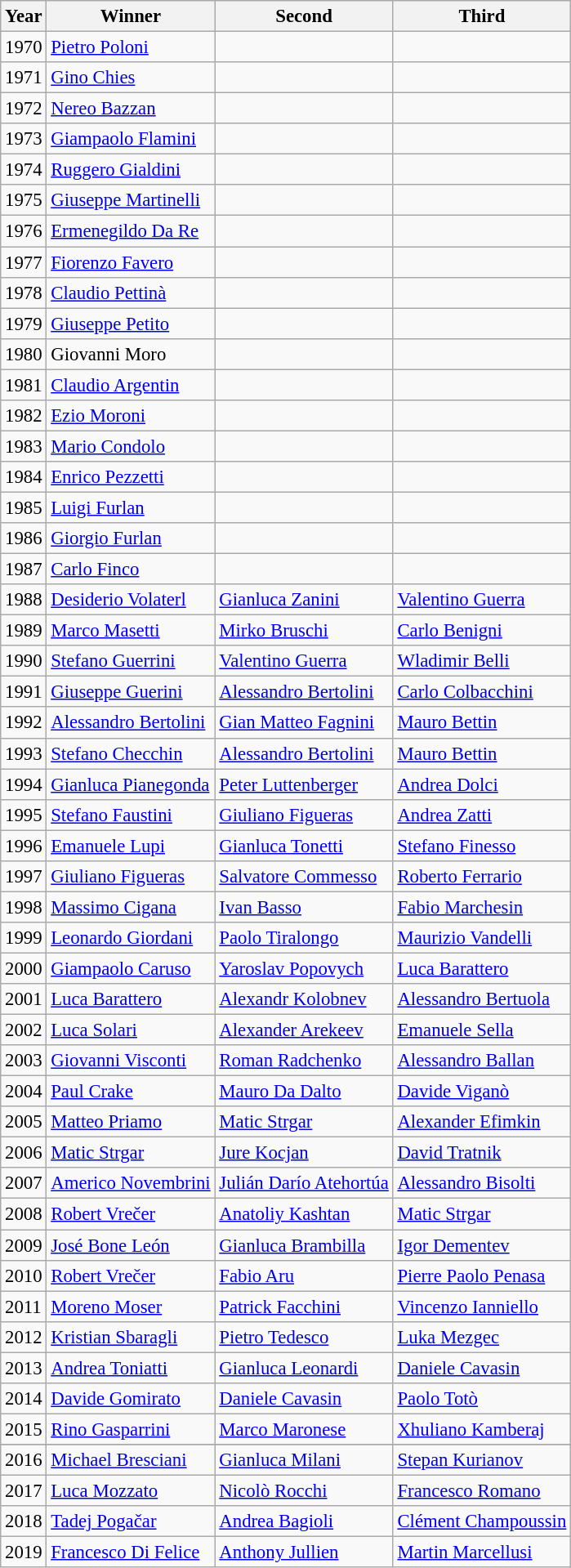<table class="wikitable" style="font-size:95%">
<tr>
<th>Year</th>
<th>Winner</th>
<th>Second</th>
<th>Third</th>
</tr>
<tr>
<td>1970</td>
<td> <a href='#'>Pietro Poloni</a></td>
<td></td>
<td></td>
</tr>
<tr>
<td>1971</td>
<td> <a href='#'>Gino Chies</a></td>
<td></td>
<td></td>
</tr>
<tr>
<td>1972</td>
<td> <a href='#'>Nereo Bazzan</a></td>
<td></td>
<td></td>
</tr>
<tr>
<td>1973</td>
<td> <a href='#'>Giampaolo Flamini</a></td>
<td></td>
<td></td>
</tr>
<tr>
<td>1974</td>
<td> <a href='#'>Ruggero Gialdini</a></td>
<td></td>
<td></td>
</tr>
<tr>
<td>1975</td>
<td> <a href='#'>Giuseppe Martinelli</a></td>
<td></td>
<td></td>
</tr>
<tr>
<td>1976</td>
<td> <a href='#'>Ermenegildo Da Re</a></td>
<td></td>
<td></td>
</tr>
<tr>
<td>1977</td>
<td> <a href='#'>Fiorenzo Favero</a></td>
<td></td>
<td></td>
</tr>
<tr>
<td>1978</td>
<td> <a href='#'>Claudio Pettinà</a></td>
<td></td>
<td></td>
</tr>
<tr>
<td>1979</td>
<td> <a href='#'>Giuseppe Petito</a></td>
<td></td>
<td></td>
</tr>
<tr>
<td>1980</td>
<td> Giovanni Moro</td>
<td></td>
<td></td>
</tr>
<tr>
<td>1981</td>
<td> <a href='#'>Claudio Argentin</a></td>
<td></td>
<td></td>
</tr>
<tr>
<td>1982</td>
<td> <a href='#'>Ezio Moroni</a></td>
<td></td>
<td></td>
</tr>
<tr>
<td>1983</td>
<td> <a href='#'>Mario Condolo</a></td>
<td></td>
<td></td>
</tr>
<tr>
<td>1984</td>
<td> <a href='#'>Enrico Pezzetti</a></td>
<td></td>
<td></td>
</tr>
<tr>
<td>1985</td>
<td> <a href='#'>Luigi Furlan</a></td>
<td></td>
<td></td>
</tr>
<tr>
<td>1986</td>
<td> <a href='#'>Giorgio Furlan</a></td>
<td></td>
<td></td>
</tr>
<tr>
<td>1987</td>
<td> <a href='#'>Carlo Finco</a></td>
<td></td>
<td></td>
</tr>
<tr>
<td>1988</td>
<td> <a href='#'>Desiderio Volaterl</a></td>
<td> <a href='#'>Gianluca Zanini</a></td>
<td> <a href='#'>Valentino Guerra</a></td>
</tr>
<tr>
<td>1989</td>
<td> <a href='#'>Marco Masetti</a></td>
<td> <a href='#'>Mirko Bruschi</a></td>
<td> <a href='#'>Carlo Benigni</a></td>
</tr>
<tr>
<td>1990</td>
<td> <a href='#'>Stefano Guerrini</a></td>
<td> <a href='#'>Valentino Guerra</a></td>
<td> <a href='#'>Wladimir Belli</a></td>
</tr>
<tr>
<td>1991</td>
<td> <a href='#'>Giuseppe Guerini</a></td>
<td> <a href='#'>Alessandro Bertolini</a></td>
<td> <a href='#'>Carlo Colbacchini</a></td>
</tr>
<tr>
<td>1992</td>
<td> <a href='#'>Alessandro Bertolini</a></td>
<td> <a href='#'>Gian Matteo Fagnini</a></td>
<td> <a href='#'>Mauro Bettin</a></td>
</tr>
<tr>
<td>1993</td>
<td> <a href='#'>Stefano Checchin</a></td>
<td> <a href='#'>Alessandro Bertolini</a></td>
<td> <a href='#'>Mauro Bettin</a></td>
</tr>
<tr>
<td>1994</td>
<td> <a href='#'>Gianluca Pianegonda</a></td>
<td> <a href='#'>Peter Luttenberger</a></td>
<td> <a href='#'>Andrea Dolci</a></td>
</tr>
<tr>
<td>1995</td>
<td> <a href='#'>Stefano Faustini</a></td>
<td> <a href='#'>Giuliano Figueras</a></td>
<td> <a href='#'>Andrea Zatti</a></td>
</tr>
<tr>
<td>1996</td>
<td> <a href='#'>Emanuele Lupi</a></td>
<td> <a href='#'>Gianluca Tonetti</a></td>
<td> <a href='#'>Stefano Finesso</a></td>
</tr>
<tr>
<td>1997</td>
<td> <a href='#'>Giuliano Figueras</a></td>
<td> <a href='#'>Salvatore Commesso</a></td>
<td> <a href='#'>Roberto Ferrario</a></td>
</tr>
<tr>
<td>1998</td>
<td> <a href='#'>Massimo Cigana</a></td>
<td> <a href='#'>Ivan Basso</a></td>
<td> <a href='#'>Fabio Marchesin</a></td>
</tr>
<tr>
<td>1999</td>
<td> <a href='#'>Leonardo Giordani</a></td>
<td> <a href='#'>Paolo Tiralongo</a></td>
<td> <a href='#'>Maurizio Vandelli</a></td>
</tr>
<tr>
<td>2000</td>
<td> <a href='#'>Giampaolo Caruso</a></td>
<td> <a href='#'>Yaroslav Popovych</a></td>
<td> <a href='#'>Luca Barattero</a></td>
</tr>
<tr>
<td>2001</td>
<td> <a href='#'>Luca Barattero</a></td>
<td> <a href='#'>Alexandr Kolobnev</a></td>
<td> <a href='#'>Alessandro Bertuola</a></td>
</tr>
<tr>
<td>2002</td>
<td> <a href='#'>Luca Solari</a></td>
<td> <a href='#'>Alexander Arekeev</a></td>
<td> <a href='#'>Emanuele Sella</a></td>
</tr>
<tr>
<td>2003</td>
<td> <a href='#'>Giovanni Visconti</a></td>
<td> <a href='#'>Roman Radchenko</a></td>
<td> <a href='#'>Alessandro Ballan</a></td>
</tr>
<tr>
<td>2004</td>
<td> <a href='#'>Paul Crake</a></td>
<td> <a href='#'>Mauro Da Dalto</a></td>
<td> <a href='#'>Davide Viganò</a></td>
</tr>
<tr>
<td>2005</td>
<td> <a href='#'>Matteo Priamo</a></td>
<td> <a href='#'>Matic Strgar</a></td>
<td> <a href='#'>Alexander Efimkin</a></td>
</tr>
<tr>
<td>2006</td>
<td> <a href='#'>Matic Strgar</a></td>
<td> <a href='#'>Jure Kocjan</a></td>
<td> <a href='#'>David Tratnik</a></td>
</tr>
<tr>
<td>2007</td>
<td> <a href='#'>Americo Novembrini</a></td>
<td> <a href='#'>Julián Darío Atehortúa</a></td>
<td> <a href='#'>Alessandro Bisolti</a></td>
</tr>
<tr>
<td>2008</td>
<td> <a href='#'>Robert Vrečer</a></td>
<td> <a href='#'>Anatoliy Kashtan</a></td>
<td> <a href='#'>Matic Strgar</a></td>
</tr>
<tr>
<td>2009</td>
<td> <a href='#'>José Bone León</a></td>
<td> <a href='#'>Gianluca Brambilla</a></td>
<td> <a href='#'>Igor Dementev</a></td>
</tr>
<tr>
<td>2010</td>
<td> <a href='#'>Robert Vrečer</a></td>
<td> <a href='#'>Fabio Aru</a></td>
<td> <a href='#'>Pierre Paolo Penasa</a></td>
</tr>
<tr>
<td>2011</td>
<td> <a href='#'>Moreno Moser</a></td>
<td> <a href='#'>Patrick Facchini</a></td>
<td> <a href='#'>Vincenzo Ianniello</a></td>
</tr>
<tr>
<td>2012</td>
<td> <a href='#'>Kristian Sbaragli</a></td>
<td> <a href='#'>Pietro Tedesco</a></td>
<td> <a href='#'>Luka Mezgec</a></td>
</tr>
<tr>
<td>2013</td>
<td> <a href='#'>Andrea Toniatti</a></td>
<td> <a href='#'>Gianluca Leonardi</a></td>
<td> <a href='#'>Daniele Cavasin</a></td>
</tr>
<tr>
<td>2014</td>
<td> <a href='#'>Davide Gomirato</a></td>
<td> <a href='#'>Daniele Cavasin</a></td>
<td> <a href='#'>Paolo Totò</a></td>
</tr>
<tr>
<td>2015</td>
<td> <a href='#'>Rino Gasparrini</a></td>
<td> <a href='#'>Marco Maronese</a></td>
<td> <a href='#'>Xhuliano Kamberaj</a></td>
</tr>
<tr>
</tr>
<tr>
<td>2016</td>
<td> <a href='#'>Michael Bresciani</a></td>
<td> <a href='#'>Gianluca Milani</a></td>
<td> <a href='#'>Stepan Kurianov</a></td>
</tr>
<tr>
<td>2017</td>
<td> <a href='#'>Luca Mozzato</a></td>
<td> <a href='#'>Nicolò Rocchi</a></td>
<td> <a href='#'>Francesco Romano</a></td>
</tr>
<tr>
<td>2018</td>
<td> <a href='#'>Tadej Pogačar</a></td>
<td> <a href='#'>Andrea Bagioli</a></td>
<td> <a href='#'>Clément Champoussin</a></td>
</tr>
<tr>
<td>2019</td>
<td> <a href='#'>Francesco Di Felice</a></td>
<td> <a href='#'>Anthony Jullien</a></td>
<td> <a href='#'>Martin Marcellusi</a></td>
</tr>
</table>
